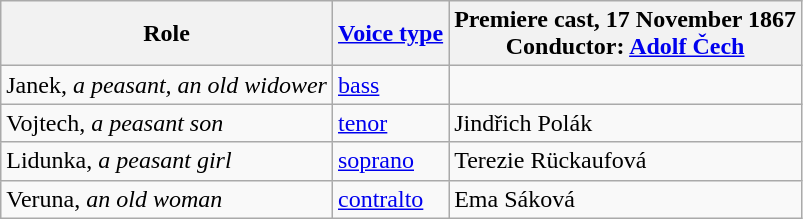<table class="wikitable">
<tr>
<th>Role</th>
<th><a href='#'>Voice type</a></th>
<th>Premiere cast, 17 November 1867<br>Conductor: <a href='#'>Adolf Čech</a></th>
</tr>
<tr>
<td>Janek, <em>a peasant, an old widower</em></td>
<td><a href='#'>bass</a></td>
<td></td>
</tr>
<tr>
<td>Vojtech, <em>a peasant son</em></td>
<td><a href='#'>tenor</a></td>
<td>Jindřich Polák</td>
</tr>
<tr>
<td>Lidunka, <em>a peasant girl</em></td>
<td><a href='#'>soprano</a></td>
<td>Terezie Rückaufová</td>
</tr>
<tr>
<td>Veruna, <em>an old woman</em></td>
<td><a href='#'>contralto</a></td>
<td>Ema Sáková</td>
</tr>
</table>
